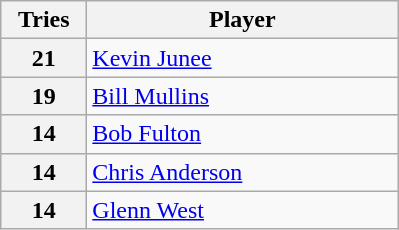<table class="wikitable" style="text-align:left;">
<tr>
<th width=50>Tries</th>
<th width=200>Player</th>
</tr>
<tr>
<th>21</th>
<td> <a href='#'>Kevin Junee</a></td>
</tr>
<tr>
<th>19</th>
<td> <a href='#'>Bill Mullins</a></td>
</tr>
<tr>
<th>14</th>
<td> <a href='#'>Bob Fulton</a></td>
</tr>
<tr>
<th>14</th>
<td> <a href='#'>Chris Anderson</a></td>
</tr>
<tr>
<th>14</th>
<td> <a href='#'>Glenn West</a></td>
</tr>
</table>
